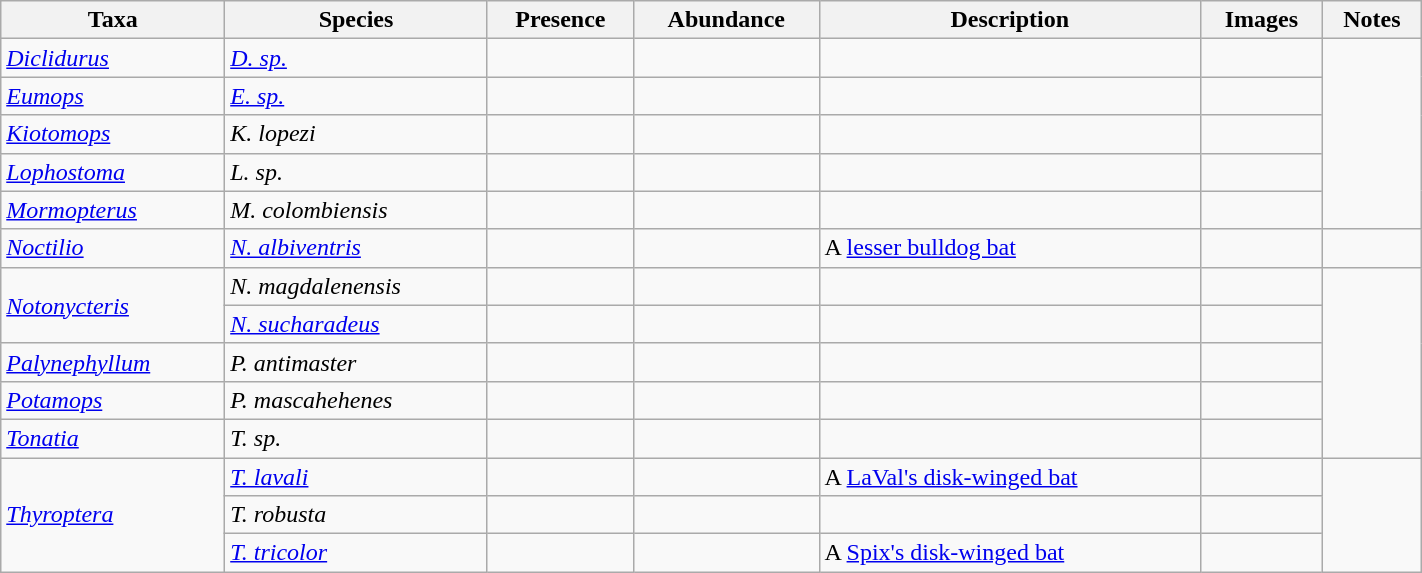<table class="wikitable sortable" align="center" width="75%">
<tr>
<th>Taxa</th>
<th>Species</th>
<th>Presence</th>
<th>Abundance</th>
<th>Description</th>
<th>Images</th>
<th>Notes</th>
</tr>
<tr>
<td><em><a href='#'>Diclidurus</a></em></td>
<td><em><a href='#'>D. sp.</a></em></td>
<td></td>
<td></td>
<td></td>
<td></td>
<td rowspan = "5"></td>
</tr>
<tr>
<td><em><a href='#'>Eumops</a></em></td>
<td><em><a href='#'>E. sp.</a></em></td>
<td></td>
<td></td>
<td></td>
<td></td>
</tr>
<tr>
<td><em><a href='#'>Kiotomops</a></em></td>
<td><em>K. lopezi</em></td>
<td></td>
<td></td>
<td></td>
<td></td>
</tr>
<tr>
<td><em><a href='#'>Lophostoma</a></em></td>
<td><em>L. sp.</em></td>
<td></td>
<td></td>
<td></td>
<td></td>
</tr>
<tr>
<td><em><a href='#'>Mormopterus</a></em></td>
<td><em>M. colombiensis</em></td>
<td></td>
<td></td>
<td></td>
<td></td>
</tr>
<tr>
<td><em><a href='#'>Noctilio </a></em></td>
<td><em><a href='#'>N. albiventris</a></em></td>
<td></td>
<td></td>
<td>A <a href='#'>lesser bulldog bat</a></td>
<td></td>
<td></td>
</tr>
<tr>
<td rowspan = "2"><em><a href='#'>Notonycteris</a></em></td>
<td><em>N. magdalenensis</em></td>
<td></td>
<td></td>
<td></td>
<td></td>
<td rowspan = "5"></td>
</tr>
<tr>
<td><em><a href='#'>N. sucharadeus</a></em></td>
<td></td>
<td></td>
<td></td>
<td></td>
</tr>
<tr>
<td><em><a href='#'>Palynephyllum</a></em></td>
<td><em>P. antimaster</em></td>
<td></td>
<td></td>
<td></td>
<td></td>
</tr>
<tr>
<td><em><a href='#'>Potamops</a></em></td>
<td><em>P. mascahehenes</em></td>
<td></td>
<td></td>
<td></td>
<td></td>
</tr>
<tr>
<td><em><a href='#'>Tonatia</a></em></td>
<td><em>T. sp.</em></td>
<td></td>
<td></td>
<td></td>
<td></td>
</tr>
<tr>
<td rowspan = "3"><em><a href='#'>Thyroptera</a></em></td>
<td><em><a href='#'>T. lavali</a></em></td>
<td></td>
<td></td>
<td>A <a href='#'>LaVal's disk-winged bat</a></td>
<td></td>
<td rowspan = "3"></td>
</tr>
<tr>
<td><em>T. robusta</em></td>
<td></td>
<td></td>
<td></td>
<td></td>
</tr>
<tr>
<td><em><a href='#'>T. tricolor</a></em></td>
<td></td>
<td></td>
<td>A <a href='#'>Spix's disk-winged bat</a></td>
<td></td>
</tr>
</table>
